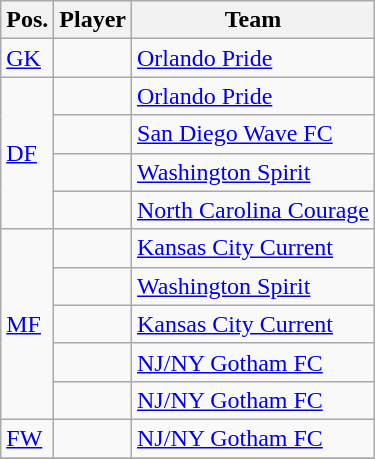<table class="wikitable sortable">
<tr>
<th scope="col">Pos.</th>
<th scope="col">Player</th>
<th scope="col">Team</th>
</tr>
<tr>
<td><a href='#'>GK</a></td>
<td></td>
<td><a href='#'>Orlando Pride</a></td>
</tr>
<tr>
<td rowspan=4><a href='#'>DF</a></td>
<td></td>
<td><a href='#'>Orlando Pride</a></td>
</tr>
<tr>
<td></td>
<td><a href='#'>San Diego Wave FC</a></td>
</tr>
<tr>
<td></td>
<td><a href='#'>Washington Spirit</a></td>
</tr>
<tr>
<td></td>
<td><a href='#'>North Carolina Courage</a></td>
</tr>
<tr>
<td rowspan=5><a href='#'>MF</a></td>
<td></td>
<td><a href='#'>Kansas City Current</a></td>
</tr>
<tr>
<td></td>
<td><a href='#'>Washington Spirit</a></td>
</tr>
<tr>
<td></td>
<td><a href='#'>Kansas City Current</a></td>
</tr>
<tr>
<td></td>
<td><a href='#'>NJ/NY Gotham FC</a></td>
</tr>
<tr>
<td></td>
<td><a href='#'>NJ/NY Gotham FC</a></td>
</tr>
<tr>
<td rowspan=1><a href='#'>FW</a></td>
<td></td>
<td><a href='#'>NJ/NY Gotham FC</a></td>
</tr>
<tr>
</tr>
</table>
